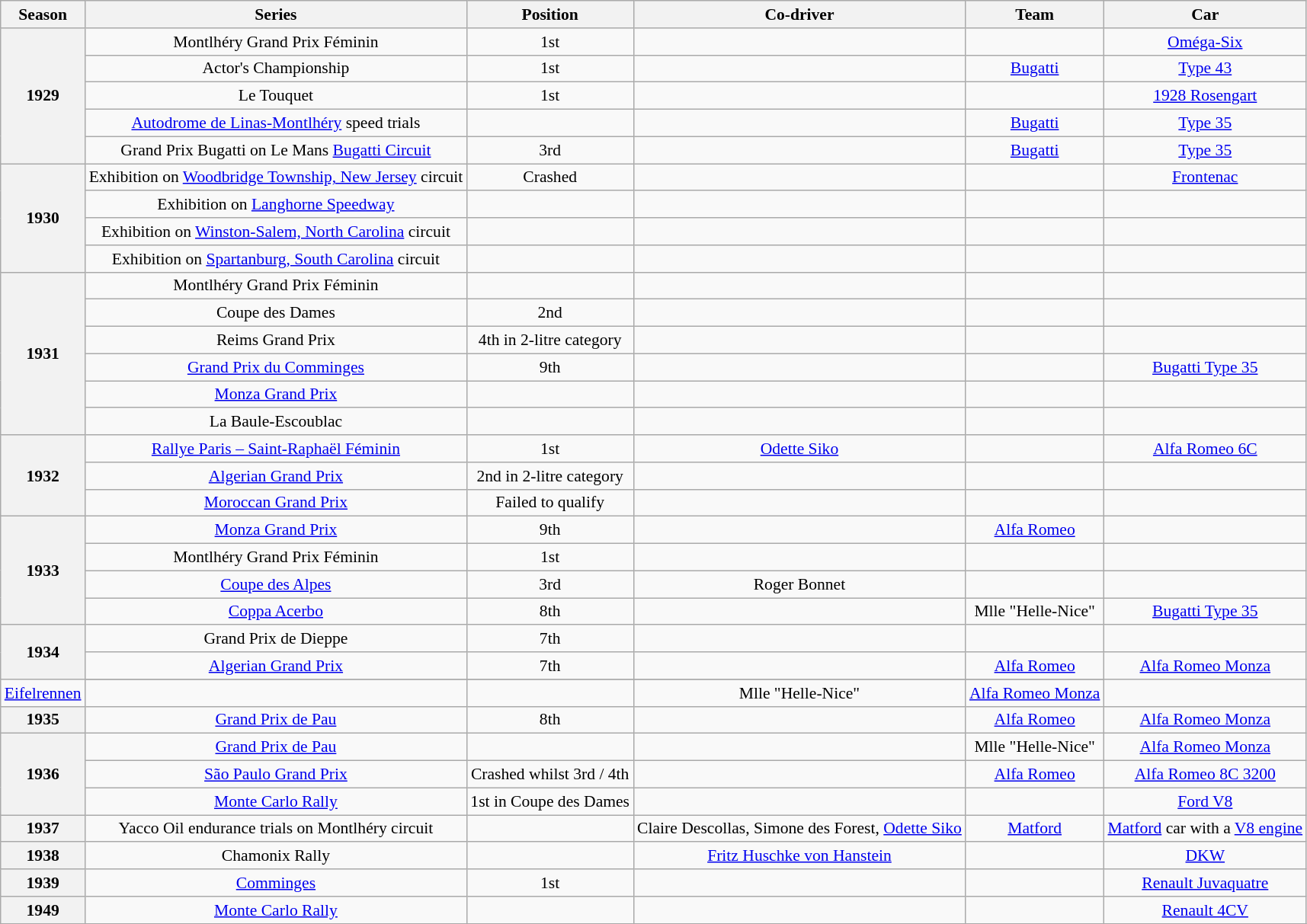<table class="wikitable" style="text-align:center; font-size:90%">
<tr>
<th>Season</th>
<th>Series</th>
<th>Position</th>
<th>Co-driver</th>
<th>Team</th>
<th>Car</th>
</tr>
<tr>
<th rowspan=5>1929</th>
<td>Montlhéry Grand Prix Féminin</td>
<td>1st</td>
<td></td>
<td></td>
<td><a href='#'>Oméga-Six</a></td>
</tr>
<tr>
<td>Actor's Championship</td>
<td>1st</td>
<td></td>
<td><a href='#'>Bugatti</a></td>
<td><a href='#'>Type 43</a></td>
</tr>
<tr>
<td>Le Touquet</td>
<td>1st</td>
<td></td>
<td></td>
<td><a href='#'>1928 Rosengart</a></td>
</tr>
<tr>
<td><a href='#'>Autodrome de Linas-Montlhéry</a> speed trials</td>
<td></td>
<td></td>
<td><a href='#'>Bugatti</a></td>
<td><a href='#'>Type 35</a></td>
</tr>
<tr>
<td>Grand Prix Bugatti on Le Mans <a href='#'>Bugatti Circuit</a></td>
<td>3rd</td>
<td></td>
<td><a href='#'>Bugatti</a></td>
<td><a href='#'>Type 35</a></td>
</tr>
<tr>
<th rowspan=4>1930</th>
<td>Exhibition on <a href='#'>Woodbridge Township, New Jersey</a> circuit</td>
<td>Crashed</td>
<td></td>
<td></td>
<td><a href='#'>Frontenac</a></td>
</tr>
<tr>
<td>Exhibition on <a href='#'>Langhorne Speedway</a></td>
<td></td>
<td></td>
<td></td>
<td></td>
</tr>
<tr>
<td>Exhibition on  <a href='#'>Winston-Salem, North Carolina</a> circuit</td>
<td></td>
<td></td>
<td></td>
<td></td>
</tr>
<tr>
<td>Exhibition on  <a href='#'>Spartanburg, South Carolina</a> circuit</td>
<td></td>
<td></td>
<td></td>
<td></td>
</tr>
<tr>
<th rowspan=6>1931</th>
<td>Montlhéry Grand Prix Féminin</td>
<td></td>
<td></td>
<td></td>
<td></td>
</tr>
<tr>
<td>Coupe des Dames</td>
<td>2nd</td>
<td></td>
<td></td>
<td></td>
</tr>
<tr>
<td>Reims Grand Prix</td>
<td>4th in 2-litre category</td>
<td></td>
<td></td>
<td></td>
</tr>
<tr>
<td><a href='#'>Grand Prix du Comminges</a></td>
<td>9th</td>
<td></td>
<td></td>
<td><a href='#'>Bugatti Type 35</a></td>
</tr>
<tr>
<td><a href='#'>Monza Grand Prix</a></td>
<td></td>
<td></td>
<td></td>
<td></td>
</tr>
<tr>
<td>La Baule-Escoublac</td>
<td></td>
<td></td>
<td></td>
<td></td>
</tr>
<tr>
<th rowspan=3>1932</th>
<td><a href='#'>Rallye Paris – Saint-Raphaël Féminin</a></td>
<td>1st</td>
<td><a href='#'>Odette Siko</a></td>
<td></td>
<td><a href='#'>Alfa Romeo 6C</a></td>
</tr>
<tr>
<td><a href='#'>Algerian Grand Prix</a></td>
<td>2nd in 2-litre category</td>
<td></td>
<td></td>
<td></td>
</tr>
<tr>
<td><a href='#'>Moroccan Grand Prix</a></td>
<td>Failed to qualify</td>
<td></td>
<td></td>
<td></td>
</tr>
<tr>
<th rowspan=4>1933</th>
<td><a href='#'>Monza Grand Prix</a></td>
<td>9th</td>
<td></td>
<td><a href='#'>Alfa Romeo</a></td>
<td></td>
</tr>
<tr>
<td>Montlhéry Grand Prix Féminin</td>
<td>1st</td>
<td></td>
<td></td>
<td></td>
</tr>
<tr>
<td><a href='#'>Coupe des Alpes</a></td>
<td>3rd</td>
<td>Roger Bonnet</td>
<td></td>
<td></td>
</tr>
<tr>
<td><a href='#'>Coppa Acerbo</a></td>
<td>8th</td>
<td></td>
<td>Mlle "Helle-Nice"</td>
<td><a href='#'>Bugatti Type 35</a></td>
</tr>
<tr>
<th rowspan=3>1934</th>
<td>Grand Prix de Dieppe</td>
<td>7th</td>
<td></td>
<td></td>
<td></td>
</tr>
<tr>
<td><a href='#'>Algerian Grand Prix</a></td>
<td>7th</td>
<td></td>
<td><a href='#'>Alfa Romeo</a></td>
<td><a href='#'>Alfa Romeo Monza</a></td>
</tr>
<tr>
</tr>
<tr>
<td><a href='#'>Eifelrennen</a></td>
<td></td>
<td></td>
<td>Mlle "Helle-Nice"</td>
<td><a href='#'>Alfa Romeo Monza</a></td>
</tr>
<tr>
<th rowspan=1>1935</th>
<td><a href='#'>Grand Prix de Pau</a></td>
<td>8th</td>
<td></td>
<td><a href='#'>Alfa Romeo</a></td>
<td><a href='#'>Alfa Romeo Monza</a></td>
</tr>
<tr>
<th rowspan=3>1936</th>
<td><a href='#'>Grand Prix de Pau</a></td>
<td></td>
<td></td>
<td>Mlle "Helle-Nice"</td>
<td><a href='#'>Alfa Romeo Monza</a></td>
</tr>
<tr>
<td><a href='#'>São Paulo Grand Prix</a></td>
<td>Crashed whilst 3rd / 4th</td>
<td></td>
<td><a href='#'>Alfa Romeo</a></td>
<td><a href='#'>Alfa Romeo 8C 3200</a></td>
</tr>
<tr>
<td><a href='#'>Monte Carlo Rally</a></td>
<td>1st in Coupe des Dames</td>
<td></td>
<td></td>
<td><a href='#'>Ford V8</a></td>
</tr>
<tr>
<th rowspan=1>1937</th>
<td>Yacco Oil endurance trials on Montlhéry circuit</td>
<td></td>
<td>Claire Descollas, Simone des Forest, <a href='#'>Odette Siko</a></td>
<td><a href='#'>Matford</a></td>
<td><a href='#'>Matford</a> car with a <a href='#'>V8 engine</a></td>
</tr>
<tr>
<th rowspan=1>1938</th>
<td>Chamonix Rally</td>
<td></td>
<td><a href='#'>Fritz Huschke von Hanstein</a></td>
<td></td>
<td><a href='#'>DKW</a></td>
</tr>
<tr>
<th rowspan=1>1939</th>
<td><a href='#'>Comminges</a></td>
<td>1st</td>
<td></td>
<td></td>
<td><a href='#'>Renault Juvaquatre</a></td>
</tr>
<tr>
<th rowspan=1>1949</th>
<td><a href='#'>Monte Carlo Rally</a></td>
<td></td>
<td></td>
<td></td>
<td><a href='#'>Renault 4CV</a></td>
</tr>
<tr>
</tr>
</table>
